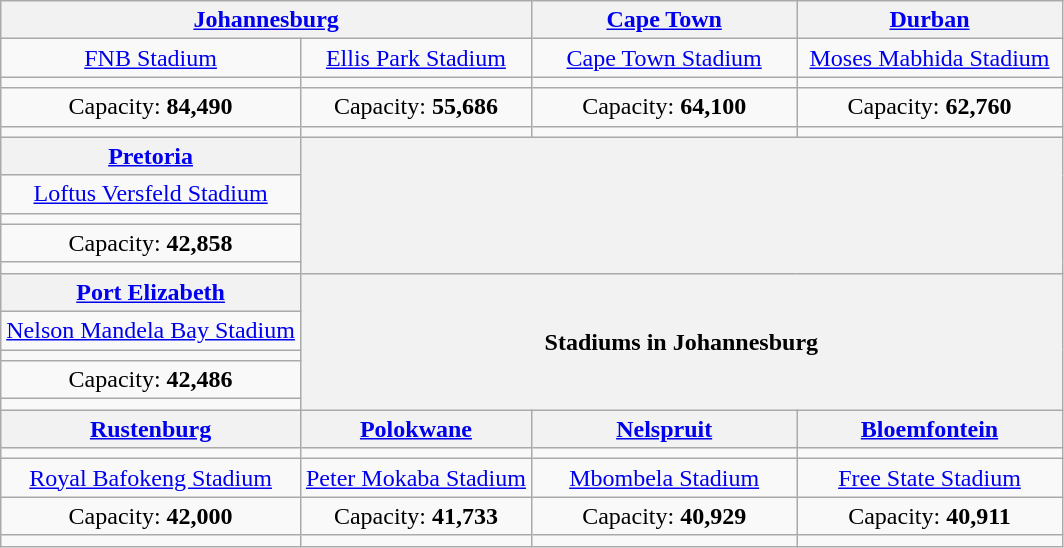<table class="wikitable" style="text-align:center">
<tr>
<th colspan=2><a href='#'>Johannesburg</a></th>
<th width=25%><a href='#'>Cape Town</a></th>
<th width=25%><a href='#'>Durban</a></th>
</tr>
<tr>
<td><a href='#'>FNB Stadium</a> <br></td>
<td><a href='#'>Ellis Park Stadium</a></td>
<td><a href='#'>Cape Town Stadium</a> <br></td>
<td><a href='#'>Moses Mabhida Stadium</a> <br></td>
</tr>
<tr>
<td></td>
<td></td>
<td></td>
<td></td>
</tr>
<tr>
<td>Capacity: <strong>84,490</strong></td>
<td>Capacity: <strong>55,686</strong></td>
<td>Capacity: <strong>64,100</strong></td>
<td>Capacity: <strong>62,760</strong></td>
</tr>
<tr>
<td></td>
<td></td>
<td></td>
<td></td>
</tr>
<tr>
<th><a href='#'>Pretoria</a></th>
<th rowspan=5 colspan=3></th>
</tr>
<tr>
<td><a href='#'>Loftus Versfeld Stadium</a></td>
</tr>
<tr>
<td></td>
</tr>
<tr>
<td>Capacity: <strong>42,858</strong></td>
</tr>
<tr>
<td></td>
</tr>
<tr>
<th><a href='#'>Port Elizabeth</a></th>
<th rowspan=5 colspan=3>Stadiums in Johannesburg</th>
</tr>
<tr>
<td><a href='#'>Nelson Mandela Bay Stadium</a></td>
</tr>
<tr>
<td></td>
</tr>
<tr>
<td>Capacity: <strong>42,486</strong></td>
</tr>
<tr>
<td></td>
</tr>
<tr>
<th><a href='#'>Rustenburg</a></th>
<th><a href='#'>Polokwane</a></th>
<th><a href='#'>Nelspruit</a></th>
<th><a href='#'>Bloemfontein</a></th>
</tr>
<tr>
<td></td>
<td></td>
<td></td>
<td></td>
</tr>
<tr>
<td><a href='#'>Royal Bafokeng Stadium</a></td>
<td><a href='#'>Peter Mokaba Stadium</a></td>
<td><a href='#'>Mbombela Stadium</a></td>
<td><a href='#'>Free State Stadium</a></td>
</tr>
<tr>
<td>Capacity: <strong>42,000</strong></td>
<td>Capacity: <strong>41,733</strong></td>
<td>Capacity: <strong>40,929</strong></td>
<td>Capacity: <strong>40,911</strong></td>
</tr>
<tr>
<td></td>
<td></td>
<td></td>
<td></td>
</tr>
</table>
